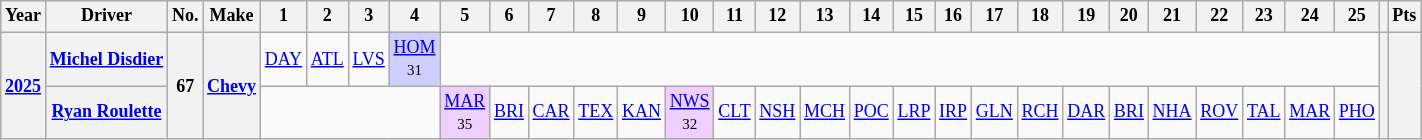<table class="wikitable" style="text-align:center; font-size:75%">
<tr>
<th>Year</th>
<th>Driver</th>
<th>No.</th>
<th>Make</th>
<th>1</th>
<th>2</th>
<th>3</th>
<th>4</th>
<th>5</th>
<th>6</th>
<th>7</th>
<th>8</th>
<th>9</th>
<th>10</th>
<th>11</th>
<th>12</th>
<th>13</th>
<th>14</th>
<th>15</th>
<th>16</th>
<th>17</th>
<th>18</th>
<th>19</th>
<th>20</th>
<th>21</th>
<th>22</th>
<th>23</th>
<th>24</th>
<th>25</th>
<th></th>
<th>Pts</th>
</tr>
<tr>
<th rowspan=2><a href='#'>2025</a></th>
<th><a href='#'>Michel Disdier</a></th>
<th rowspan=2>67</th>
<th rowspan=2><a href='#'>Chevy</a></th>
<td><a href='#'>DAY</a></td>
<td><a href='#'>ATL</a></td>
<td><a href='#'>LVS</a></td>
<td style="background:#CFCFFF;"><a href='#'>HOM</a><br><small>31</small></td>
<td colspan=21></td>
<th rowspan=2></th>
<th rowspan=2></th>
</tr>
<tr>
<th><a href='#'>Ryan Roulette</a></th>
<td colspan=4></td>
<td style="background:#EFCFFF;"><a href='#'>MAR</a><br><small>35</small></td>
<td><a href='#'>BRI</a></td>
<td><a href='#'>CAR</a></td>
<td><a href='#'>TEX</a></td>
<td><a href='#'>KAN</a></td>
<td style="background:#EFCFFF;"><a href='#'>NWS</a><br><small>32</small></td>
<td><a href='#'>CLT</a></td>
<td><a href='#'>NSH</a></td>
<td><a href='#'>MCH</a></td>
<td><a href='#'>POC</a></td>
<td><a href='#'>LRP</a></td>
<td><a href='#'>IRP</a></td>
<td><a href='#'>GLN</a></td>
<td><a href='#'>RCH</a></td>
<td><a href='#'>DAR</a></td>
<td><a href='#'>BRI</a></td>
<td><a href='#'>NHA</a></td>
<td><a href='#'>ROV</a></td>
<td><a href='#'>TAL</a></td>
<td><a href='#'>MAR</a></td>
<td><a href='#'>PHO</a></td>
</tr>
</table>
